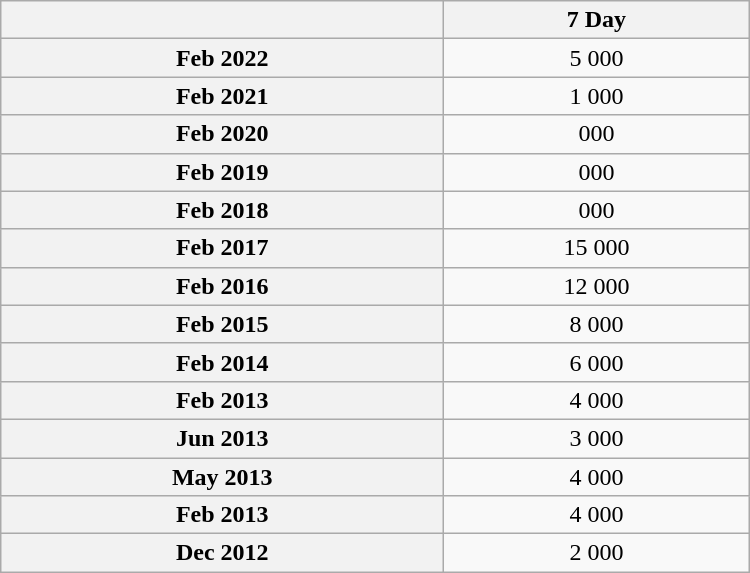<table class="wikitable sortable" style="text-align:center; width:500px; height:150px;">
<tr>
<th></th>
<th>7 Day</th>
</tr>
<tr>
<th scope="row">Feb 2022</th>
<td>5 000</td>
</tr>
<tr>
<th scope="row">Feb 2021</th>
<td>1 000</td>
</tr>
<tr>
<th scope="row">Feb 2020</th>
<td>000</td>
</tr>
<tr>
<th scope="row">Feb 2019</th>
<td>000</td>
</tr>
<tr>
<th scope="row">Feb 2018</th>
<td>000</td>
</tr>
<tr>
<th scope="row">Feb 2017</th>
<td>15 000</td>
</tr>
<tr>
<th scope="row">Feb 2016</th>
<td>12 000</td>
</tr>
<tr>
<th scope="row">Feb 2015</th>
<td>8 000</td>
</tr>
<tr>
<th scope="row">Feb 2014</th>
<td>6 000</td>
</tr>
<tr>
<th scope="row">Feb 2013</th>
<td>4 000</td>
</tr>
<tr>
<th scope="row">Jun 2013</th>
<td>3 000</td>
</tr>
<tr>
<th scope="row">May 2013</th>
<td>4 000</td>
</tr>
<tr>
<th scope="row">Feb 2013</th>
<td>4 000</td>
</tr>
<tr>
<th scope="row">Dec 2012</th>
<td>2 000</td>
</tr>
</table>
